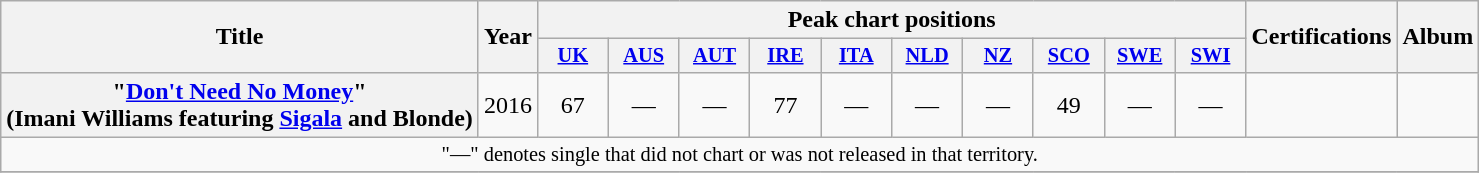<table class="wikitable plainrowheaders" style="text-align:center;">
<tr>
<th scope="col" rowspan="2">Title</th>
<th scope="col" rowspan="2">Year</th>
<th scope="col" colspan="10">Peak chart positions</th>
<th scope="col" rowspan="2">Certifications</th>
<th scope="col" rowspan="2">Album</th>
</tr>
<tr>
<th scope="col" style="width:3em;font-size:85%;"><a href='#'>UK</a><br></th>
<th scope="col" style="width:3em;font-size:85%;"><a href='#'>AUS</a><br></th>
<th scope="col" style="width:3em; font-size:85%;"><a href='#'>AUT</a><br></th>
<th scope="col" style="width:3em;font-size:85%;"><a href='#'>IRE</a><br></th>
<th scope="col" style="width:3em;font-size:85%;"><a href='#'>ITA</a><br></th>
<th scope="col" style="width:3em;font-size:85%;"><a href='#'>NLD</a><br></th>
<th scope="col" style="width:3em;font-size:85%;"><a href='#'>NZ</a><br></th>
<th scope="col" style="width:3em;font-size:85%;"><a href='#'>SCO</a></th>
<th scope="col" style="width:3em;font-size:85%;"><a href='#'>SWE</a><br></th>
<th scope="col" style="width:3em;font-size:85%;"><a href='#'>SWI</a><br></th>
</tr>
<tr>
<th scope="row">"<a href='#'>Don't Need No Money</a>"<br><span>(Imani Williams featuring <a href='#'>Sigala</a> and Blonde)</span></th>
<td>2016</td>
<td>67</td>
<td>—</td>
<td>—</td>
<td>77</td>
<td>—</td>
<td>—</td>
<td>—</td>
<td>49</td>
<td>—</td>
<td>—</td>
<td></td>
<td></td>
</tr>
<tr>
<td colspan="20" style="font-size:85%">"—" denotes single that did not chart or was not released in that territory.</td>
</tr>
<tr>
</tr>
</table>
